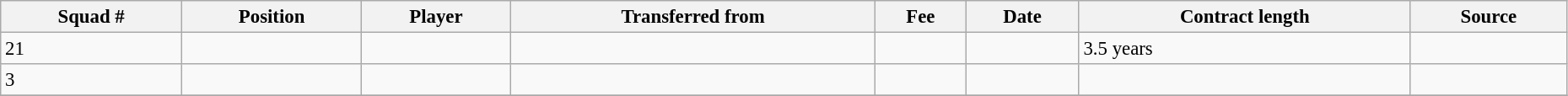<table width=98% class="wikitable sortable" style="text-align:center; font-size:95%; text-align:left">
<tr>
<th>Squad #</th>
<th>Position</th>
<th>Player</th>
<th>Transferred from</th>
<th>Fee</th>
<th>Date</th>
<th>Contract length</th>
<th>Source</th>
</tr>
<tr>
<td>21</td>
<td></td>
<td></td>
<td></td>
<td></td>
<td></td>
<td>3.5 years</td>
<td></td>
</tr>
<tr>
<td>3</td>
<td></td>
<td></td>
<td></td>
<td></td>
<td></td>
<td></td>
<td></td>
</tr>
<tr>
</tr>
</table>
